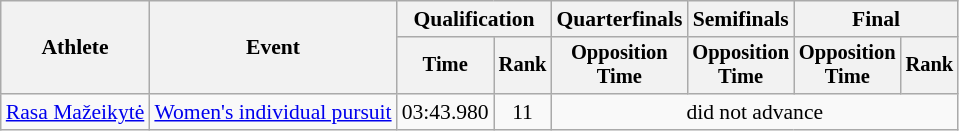<table class="wikitable" style="font-size:90%">
<tr>
<th rowspan="2">Athlete</th>
<th rowspan="2">Event</th>
<th colspan=2>Qualification</th>
<th>Quarterfinals</th>
<th>Semifinals</th>
<th colspan=2>Final</th>
</tr>
<tr style="font-size:95%">
<th>Time</th>
<th>Rank</th>
<th>Opposition<br>Time</th>
<th>Opposition<br>Time</th>
<th>Opposition<br>Time</th>
<th>Rank</th>
</tr>
<tr align=center>
<td align=left><a href='#'>Rasa Mažeikytė</a></td>
<td align=left><a href='#'>Women's individual pursuit</a></td>
<td>03:43.980</td>
<td>11</td>
<td colspan=6>did not advance</td>
</tr>
</table>
